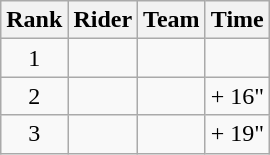<table class="wikitable">
<tr>
<th scope="col">Rank</th>
<th scope="col">Rider</th>
<th scope="col">Team</th>
<th scope="col">Time</th>
</tr>
<tr>
<td style="text-align:center;">1</td>
<td></td>
<td></td>
<td style="text-align:right;"></td>
</tr>
<tr>
<td style="text-align:center;">2</td>
<td></td>
<td></td>
<td style="text-align:right;">+ 16"</td>
</tr>
<tr>
<td style="text-align:center;">3</td>
<td></td>
<td></td>
<td style="text-align:right;">+ 19"</td>
</tr>
</table>
